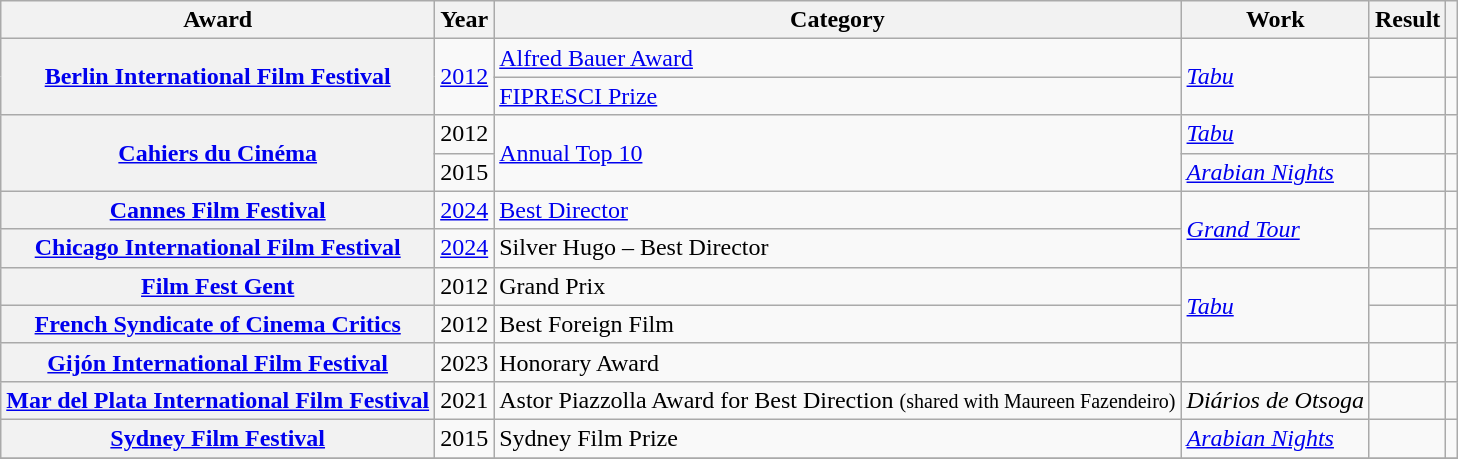<table class="wikitable sortable plainrowheaders">
<tr>
<th scope="col">Award</th>
<th scope="col">Year</th>
<th scope="col">Category</th>
<th scope="col">Work</th>
<th scope="col">Result</th>
<th scope="col" class="unsortable"></th>
</tr>
<tr>
<th rowspan="2" scope="row"><a href='#'>Berlin International Film Festival</a></th>
<td rowspan="2"><a href='#'>2012</a></td>
<td><a href='#'>Alfred Bauer Award</a></td>
<td rowspan="2"><em><a href='#'>Tabu</a></em></td>
<td></td>
<td align="center"></td>
</tr>
<tr>
<td><a href='#'>FIPRESCI Prize</a></td>
<td></td>
<td align="center"></td>
</tr>
<tr>
<th rowspan="2" scope="row"><a href='#'>Cahiers du Cinéma</a></th>
<td>2012</td>
<td rowspan="2"><a href='#'>Annual Top 10</a></td>
<td><em><a href='#'>Tabu</a></em></td>
<td></td>
<td align="center"></td>
</tr>
<tr>
<td>2015</td>
<td><em><a href='#'>Arabian Nights</a></em></td>
<td></td>
<td align="center"></td>
</tr>
<tr>
<th scope="row"><a href='#'>Cannes Film Festival</a></th>
<td><a href='#'>2024</a></td>
<td><a href='#'>Best Director</a></td>
<td rowspan="2"><em><a href='#'>Grand Tour</a></em></td>
<td></td>
<td align="center"></td>
</tr>
<tr>
<th scope="row"><a href='#'>Chicago International Film Festival</a></th>
<td><a href='#'>2024</a></td>
<td>Silver Hugo – Best Director</td>
<td></td>
<td align="center"></td>
</tr>
<tr>
<th scope="row"><a href='#'>Film Fest Gent</a></th>
<td>2012</td>
<td>Grand Prix</td>
<td rowspan="2"><em><a href='#'>Tabu</a></em></td>
<td></td>
<td align="center"></td>
</tr>
<tr>
<th scope="row"><a href='#'>French Syndicate of Cinema Critics</a></th>
<td>2012</td>
<td>Best Foreign Film</td>
<td></td>
<td align="center"></td>
</tr>
<tr>
<th scope="row"><a href='#'>Gijón International Film Festival</a></th>
<td>2023</td>
<td>Honorary Award</td>
<td></td>
<td></td>
<td align="center"></td>
</tr>
<tr>
<th scope="row"><a href='#'>Mar del Plata International Film Festival</a></th>
<td>2021</td>
<td>Astor Piazzolla Award for Best Direction <small>(shared with Maureen Fazendeiro)</small></td>
<td><em>Diários de Otsoga</em></td>
<td></td>
<td align="center"></td>
</tr>
<tr>
<th scope="row"><a href='#'>Sydney Film Festival</a></th>
<td>2015</td>
<td>Sydney Film Prize</td>
<td><em><a href='#'>Arabian Nights</a></em></td>
<td></td>
<td align="center"></td>
</tr>
<tr>
</tr>
</table>
